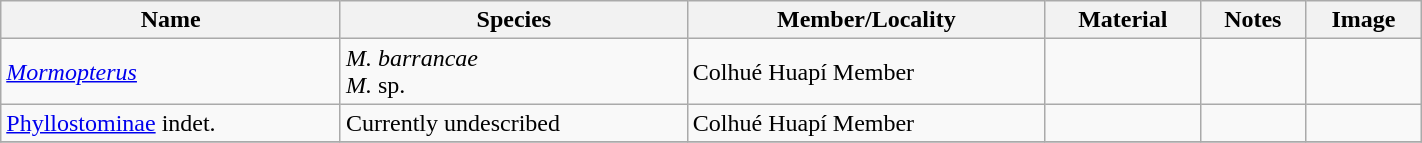<table class="wikitable" align="center" width="75%">
<tr>
<th>Name</th>
<th>Species</th>
<th>Member/Locality</th>
<th>Material</th>
<th>Notes</th>
<th>Image</th>
</tr>
<tr>
<td><em><a href='#'>Mormopterus</a></em></td>
<td><em>M. barrancae</em><br><em>M.</em> sp.</td>
<td>Colhué Huapí Member</td>
<td></td>
<td></td>
<td></td>
</tr>
<tr>
<td><a href='#'>Phyllostominae</a> indet.</td>
<td>Currently undescribed</td>
<td>Colhué Huapí Member</td>
<td></td>
<td></td>
<td></td>
</tr>
<tr>
</tr>
</table>
